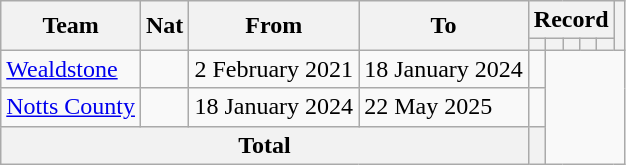<table class="wikitable" style="text-align: center">
<tr>
<th rowspan="2">Team</th>
<th rowspan="2">Nat</th>
<th rowspan="2">From</th>
<th rowspan="2">To</th>
<th colspan="5">Record</th>
<th rowspan="2"></th>
</tr>
<tr>
<th></th>
<th></th>
<th></th>
<th></th>
<th></th>
</tr>
<tr>
<td align=left><a href='#'>Wealdstone</a></td>
<td></td>
<td align=left>2 February 2021</td>
<td align=left>18 January 2024<br></td>
<td></td>
</tr>
<tr>
<td align=left><a href='#'>Notts County</a></td>
<td></td>
<td align=left>18 January 2024</td>
<td align=left>22 May 2025<br></td>
<td></td>
</tr>
<tr>
<th colspan="4">Total<br></th>
<th></th>
</tr>
</table>
